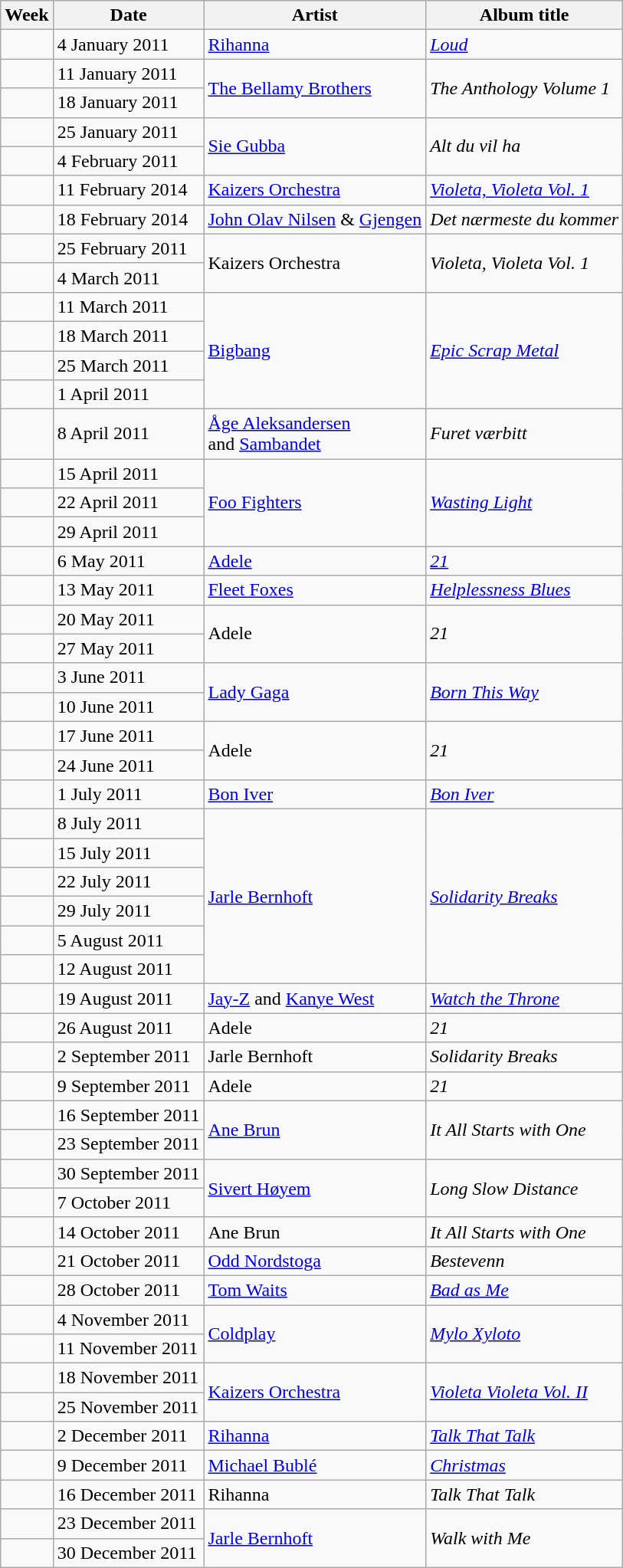<table class="wikitable">
<tr>
<th>Week</th>
<th>Date</th>
<th>Artist</th>
<th>Album title</th>
</tr>
<tr>
<td></td>
<td>4 January 2011</td>
<td><a href='#'>Rihanna</a></td>
<td><em><a href='#'>Loud</a></em></td>
</tr>
<tr>
<td></td>
<td>11 January 2011</td>
<td rowspan=2><a href='#'>The Bellamy Brothers</a></td>
<td rowspan=2><em>The Anthology Volume 1</em></td>
</tr>
<tr>
<td></td>
<td>18 January 2011</td>
</tr>
<tr>
<td></td>
<td>25 January 2011</td>
<td rowspan=2><a href='#'>Sie Gubba</a></td>
<td rowspan=2><em>Alt du vil ha</em></td>
</tr>
<tr>
<td></td>
<td>4 February 2011</td>
</tr>
<tr>
<td></td>
<td>11 February 2014</td>
<td><a href='#'>Kaizers Orchestra</a></td>
<td><em><a href='#'>Violeta, Violeta Vol. 1</a></em></td>
</tr>
<tr>
<td></td>
<td>18 February 2014</td>
<td><a href='#'>John Olav Nilsen</a> & <a href='#'>Gjengen</a></td>
<td><em>Det nærmeste du kommer</em></td>
</tr>
<tr>
<td></td>
<td>25 February 2011</td>
<td rowspan=2>Kaizers Orchestra</td>
<td rowspan=2><em>Violeta, Violeta Vol. 1</em></td>
</tr>
<tr>
<td></td>
<td>4 March 2011</td>
</tr>
<tr>
<td></td>
<td>11 March 2011</td>
<td rowspan=4><a href='#'>Bigbang</a></td>
<td rowspan=4><em><a href='#'>Epic Scrap Metal</a></em></td>
</tr>
<tr>
<td></td>
<td>18 March 2011</td>
</tr>
<tr>
<td></td>
<td>25 March 2011</td>
</tr>
<tr>
<td></td>
<td>1 April 2011</td>
</tr>
<tr>
<td></td>
<td>8 April 2011</td>
<td><a href='#'>Åge Aleksandersen</a> <br>and <a href='#'>Sambandet</a></td>
<td><em>Furet værbitt</em></td>
</tr>
<tr>
<td></td>
<td>15 April 2011</td>
<td rowspan=3><a href='#'>Foo Fighters</a></td>
<td rowspan=3><em><a href='#'>Wasting Light</a></em></td>
</tr>
<tr>
<td></td>
<td>22 April 2011</td>
</tr>
<tr>
<td></td>
<td>29 April 2011</td>
</tr>
<tr>
<td></td>
<td>6 May 2011</td>
<td><a href='#'>Adele</a></td>
<td><em><a href='#'>21</a></em></td>
</tr>
<tr>
<td></td>
<td>13 May 2011</td>
<td><a href='#'>Fleet Foxes</a></td>
<td><em><a href='#'>Helplessness Blues</a></em></td>
</tr>
<tr>
<td></td>
<td>20 May 2011</td>
<td rowspan=2>Adele</td>
<td rowspan=2><em>21</em></td>
</tr>
<tr>
<td></td>
<td>27 May 2011</td>
</tr>
<tr>
<td></td>
<td>3 June 2011</td>
<td rowspan=2><a href='#'>Lady Gaga</a></td>
<td rowspan=2><em><a href='#'>Born This Way</a></em></td>
</tr>
<tr>
<td></td>
<td>10 June 2011</td>
</tr>
<tr>
<td></td>
<td>17 June 2011</td>
<td rowspan=2>Adele</td>
<td rowspan=2><em>21</em></td>
</tr>
<tr>
<td></td>
<td>24 June 2011</td>
</tr>
<tr>
<td></td>
<td>1 July 2011</td>
<td><a href='#'>Bon Iver</a></td>
<td><em><a href='#'>Bon Iver</a></em></td>
</tr>
<tr>
<td></td>
<td>8 July 2011</td>
<td rowspan=6><a href='#'>Jarle Bernhoft</a></td>
<td rowspan=6><em><a href='#'>Solidarity Breaks</a></em></td>
</tr>
<tr>
<td></td>
<td>15 July 2011</td>
</tr>
<tr>
<td></td>
<td>22 July 2011</td>
</tr>
<tr>
<td></td>
<td>29 July 2011</td>
</tr>
<tr>
<td></td>
<td>5 August 2011</td>
</tr>
<tr>
<td></td>
<td>12 August 2011</td>
</tr>
<tr>
<td></td>
<td>19 August 2011</td>
<td><a href='#'>Jay-Z</a> and <a href='#'>Kanye West</a></td>
<td><em><a href='#'>Watch the Throne</a></em></td>
</tr>
<tr>
<td></td>
<td>26 August 2011</td>
<td>Adele</td>
<td><em>21</em></td>
</tr>
<tr>
<td></td>
<td>2 September 2011</td>
<td>Jarle Bernhoft</td>
<td><em>Solidarity Breaks</em></td>
</tr>
<tr>
<td></td>
<td>9 September 2011</td>
<td>Adele</td>
<td><em>21</em></td>
</tr>
<tr>
<td></td>
<td>16 September 2011</td>
<td rowspan=2><a href='#'>Ane Brun</a></td>
<td rowspan=2><em>It All Starts with One</em></td>
</tr>
<tr>
<td></td>
<td>23 September 2011</td>
</tr>
<tr>
<td></td>
<td>30 September 2011</td>
<td rowspan=2><a href='#'>Sivert Høyem</a></td>
<td rowspan=2><em>Long Slow Distance</em></td>
</tr>
<tr>
<td></td>
<td>7 October 2011</td>
</tr>
<tr>
<td></td>
<td>14 October 2011</td>
<td>Ane Brun</td>
<td><em>It All Starts with One</em></td>
</tr>
<tr>
<td></td>
<td>21 October 2011</td>
<td><a href='#'>Odd Nordstoga</a></td>
<td><em>Bestevenn</em></td>
</tr>
<tr>
<td></td>
<td>28 October 2011</td>
<td><a href='#'>Tom Waits</a></td>
<td><em><a href='#'>Bad as Me</a></em></td>
</tr>
<tr>
<td></td>
<td>4 November 2011</td>
<td rowspan=2><a href='#'>Coldplay</a></td>
<td rowspan=2><em><a href='#'>Mylo Xyloto</a></em></td>
</tr>
<tr>
<td></td>
<td>11 November 2011</td>
</tr>
<tr>
<td></td>
<td>18 November 2011</td>
<td rowspan=2><a href='#'>Kaizers Orchestra</a></td>
<td rowspan=2><em><a href='#'>Violeta Violeta Vol. II</a></em></td>
</tr>
<tr>
<td></td>
<td>25 November 2011</td>
</tr>
<tr>
<td></td>
<td>2 December 2011</td>
<td><a href='#'>Rihanna</a></td>
<td><em><a href='#'>Talk That Talk</a></em></td>
</tr>
<tr>
<td></td>
<td>9 December 2011</td>
<td><a href='#'>Michael Bublé</a></td>
<td><em><a href='#'>Christmas</a></em></td>
</tr>
<tr>
<td></td>
<td>16 December 2011</td>
<td>Rihanna</td>
<td><em>Talk That Talk</em></td>
</tr>
<tr>
<td></td>
<td>23 December 2011</td>
<td rowspan=2><a href='#'>Jarle Bernhoft</a></td>
<td rowspan=2><em>Walk with Me</em></td>
</tr>
<tr>
<td></td>
<td>30 December 2011</td>
</tr>
</table>
